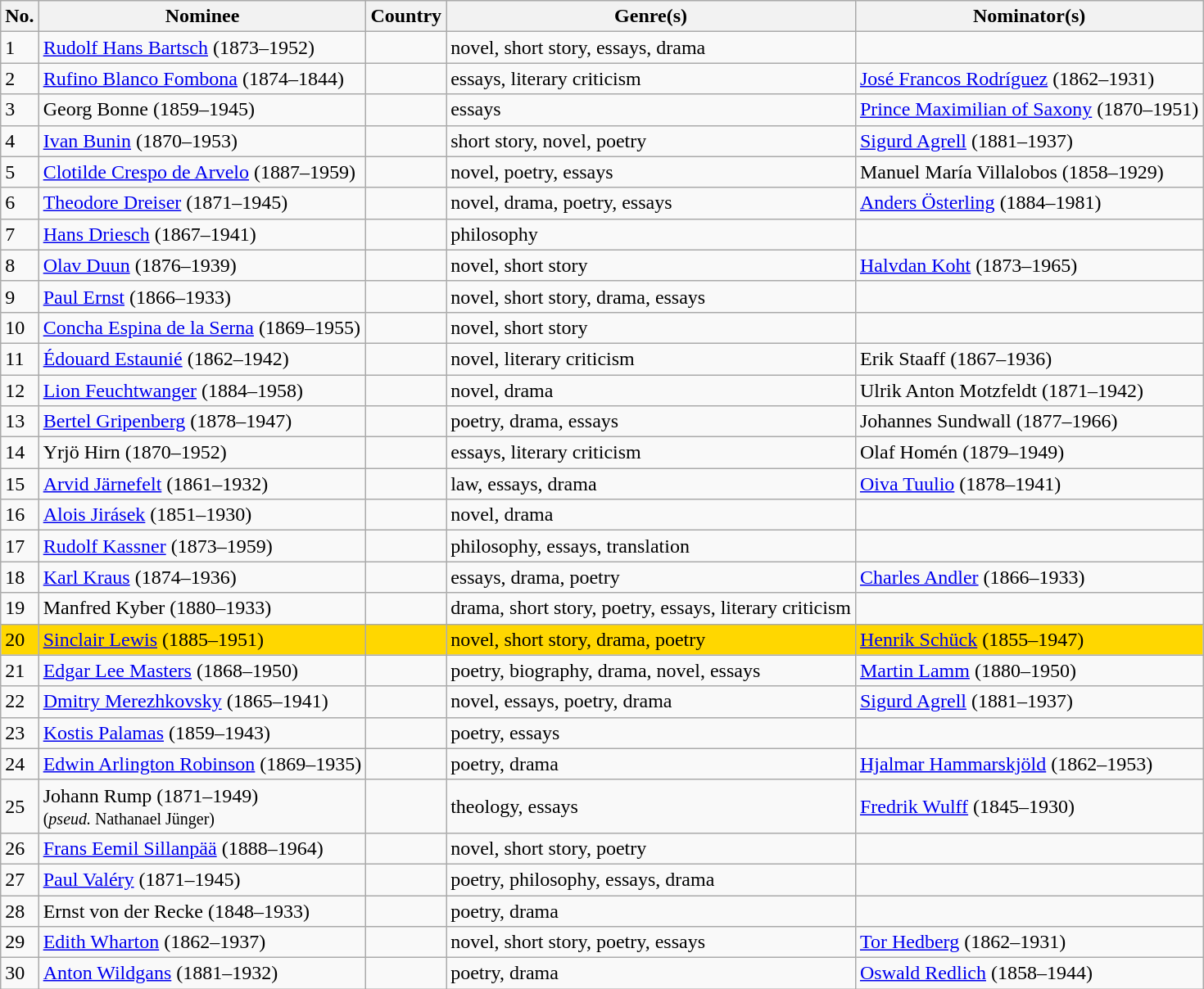<table class="sortable wikitable mw-collapsible">
<tr>
<th scope="col">No.</th>
<th scope="col">Nominee</th>
<th scope="col">Country</th>
<th scope="col">Genre(s)</th>
<th scope="col">Nominator(s)</th>
</tr>
<tr>
<td>1</td>
<td><a href='#'>Rudolf Hans Bartsch</a> (1873–1952)</td>
<td></td>
<td>novel, short story, essays, drama</td>
<td></td>
</tr>
<tr>
<td>2</td>
<td><a href='#'>Rufino Blanco Fombona</a> (1874–1844)</td>
<td></td>
<td>essays, literary criticism</td>
<td><a href='#'>José Francos Rodríguez</a> (1862–1931)</td>
</tr>
<tr>
<td>3</td>
<td>Georg Bonne (1859–1945)</td>
<td></td>
<td>essays</td>
<td><a href='#'>Prince Maximilian of Saxony</a> (1870–1951)</td>
</tr>
<tr>
<td>4</td>
<td><a href='#'>Ivan Bunin</a> (1870–1953)</td>
<td></td>
<td>short story, novel, poetry</td>
<td><a href='#'>Sigurd Agrell</a> (1881–1937)</td>
</tr>
<tr>
<td>5</td>
<td><a href='#'>Clotilde Crespo de Arvelo</a> (1887–1959)</td>
<td></td>
<td>novel, poetry, essays</td>
<td>Manuel María Villalobos (1858–1929)</td>
</tr>
<tr>
<td>6</td>
<td><a href='#'>Theodore Dreiser</a> (1871–1945)</td>
<td></td>
<td>novel, drama, poetry, essays</td>
<td><a href='#'>Anders Österling</a> (1884–1981)</td>
</tr>
<tr>
<td>7</td>
<td><a href='#'>Hans Driesch</a> (1867–1941)</td>
<td></td>
<td>philosophy</td>
<td></td>
</tr>
<tr>
<td>8</td>
<td><a href='#'>Olav Duun</a> (1876–1939)</td>
<td></td>
<td>novel, short story</td>
<td><a href='#'>Halvdan Koht</a> (1873–1965)</td>
</tr>
<tr>
<td>9</td>
<td><a href='#'>Paul Ernst</a> (1866–1933)</td>
<td></td>
<td>novel, short story, drama, essays</td>
<td></td>
</tr>
<tr>
<td>10</td>
<td><a href='#'>Concha Espina de la Serna</a> (1869–1955)</td>
<td></td>
<td>novel, short story</td>
<td></td>
</tr>
<tr>
<td>11</td>
<td><a href='#'>Édouard Estaunié</a> (1862–1942)</td>
<td></td>
<td>novel, literary criticism</td>
<td>Erik Staaff (1867–1936)</td>
</tr>
<tr>
<td>12</td>
<td><a href='#'>Lion Feuchtwanger</a> (1884–1958)</td>
<td></td>
<td>novel, drama</td>
<td>Ulrik Anton Motzfeldt (1871–1942)</td>
</tr>
<tr>
<td>13</td>
<td><a href='#'>Bertel Gripenberg</a> (1878–1947)</td>
<td><br></td>
<td>poetry, drama, essays</td>
<td>Johannes Sundwall (1877–1966)</td>
</tr>
<tr>
<td>14</td>
<td>Yrjö Hirn (1870–1952)</td>
<td></td>
<td>essays, literary criticism</td>
<td>Olaf Homén (1879–1949)</td>
</tr>
<tr>
<td>15</td>
<td><a href='#'>Arvid Järnefelt</a> (1861–1932)</td>
<td></td>
<td>law, essays, drama</td>
<td><a href='#'>Oiva Tuulio</a> (1878–1941)</td>
</tr>
<tr>
<td>16</td>
<td><a href='#'>Alois Jirásek</a> (1851–1930)</td>
<td></td>
<td>novel, drama</td>
<td></td>
</tr>
<tr>
<td>17</td>
<td><a href='#'>Rudolf Kassner</a> (1873–1959)</td>
<td></td>
<td>philosophy, essays, translation</td>
<td></td>
</tr>
<tr>
<td>18</td>
<td><a href='#'>Karl Kraus</a> (1874–1936)</td>
<td></td>
<td>essays, drama, poetry</td>
<td><a href='#'>Charles Andler</a> (1866–1933)</td>
</tr>
<tr>
<td>19</td>
<td>Manfred Kyber (1880–1933)</td>
<td></td>
<td>drama, short story, poetry, essays, literary criticism</td>
<td></td>
</tr>
<tr>
<td style="background:gold;white-space:nowrap">20</td>
<td style="background:gold;white-space:nowrap"><a href='#'>Sinclair Lewis</a> (1885–1951)</td>
<td style="background:gold;white-space:nowrap"></td>
<td style="background:gold;white-space:nowrap">novel, short story, drama, poetry</td>
<td style="background:gold;white-space:nowrap"><a href='#'>Henrik Schück</a> (1855–1947)</td>
</tr>
<tr>
<td>21</td>
<td><a href='#'>Edgar Lee Masters</a> (1868–1950)</td>
<td></td>
<td>poetry, biography, drama, novel, essays</td>
<td><a href='#'>Martin Lamm</a> (1880–1950)</td>
</tr>
<tr>
<td>22</td>
<td><a href='#'>Dmitry Merezhkovsky</a> (1865–1941)</td>
<td></td>
<td>novel, essays, poetry, drama</td>
<td><a href='#'>Sigurd Agrell</a> (1881–1937)</td>
</tr>
<tr>
<td>23</td>
<td><a href='#'>Kostis Palamas</a> (1859–1943)</td>
<td></td>
<td>poetry, essays</td>
<td></td>
</tr>
<tr>
<td>24</td>
<td><a href='#'>Edwin Arlington Robinson</a> (1869–1935)</td>
<td></td>
<td>poetry, drama</td>
<td><a href='#'>Hjalmar Hammarskjöld</a> (1862–1953)</td>
</tr>
<tr>
<td>25</td>
<td>Johann Rump (1871–1949)<br><small>(<em>pseud.</em> Nathanael Jünger)</small></td>
<td></td>
<td>theology, essays</td>
<td><a href='#'>Fredrik Wulff</a> (1845–1930)</td>
</tr>
<tr>
<td>26</td>
<td><a href='#'>Frans Eemil Sillanpää</a> (1888–1964)</td>
<td></td>
<td>novel, short story, poetry</td>
<td></td>
</tr>
<tr>
<td>27</td>
<td><a href='#'>Paul Valéry</a> (1871–1945)</td>
<td></td>
<td>poetry, philosophy, essays, drama</td>
<td></td>
</tr>
<tr>
<td>28</td>
<td>Ernst von der Recke (1848–1933)</td>
<td></td>
<td>poetry, drama</td>
<td></td>
</tr>
<tr>
<td>29</td>
<td><a href='#'>Edith Wharton</a> (1862–1937)</td>
<td></td>
<td>novel, short story, poetry, essays</td>
<td><a href='#'>Tor Hedberg</a> (1862–1931)</td>
</tr>
<tr>
<td>30</td>
<td><a href='#'>Anton Wildgans</a> (1881–1932)</td>
<td></td>
<td>poetry, drama</td>
<td><a href='#'>Oswald Redlich</a> (1858–1944)</td>
</tr>
</table>
